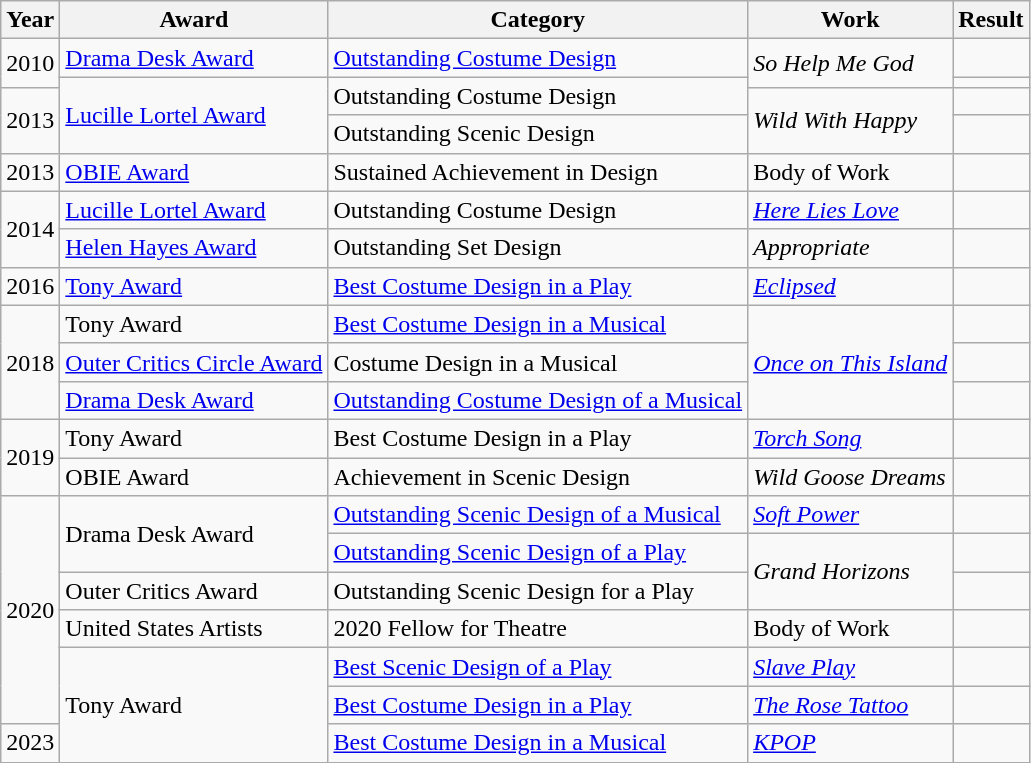<table class="wikitable">
<tr>
<th>Year</th>
<th>Award</th>
<th>Category</th>
<th>Work</th>
<th>Result</th>
</tr>
<tr>
<td rowspan="2">2010</td>
<td><a href='#'>Drama Desk Award</a></td>
<td><a href='#'>Outstanding Costume Design</a></td>
<td rowspan="2"><em>So Help Me God</em></td>
<td></td>
</tr>
<tr>
<td rowspan="3"><a href='#'>Lucille Lortel Award</a></td>
<td rowspan="2">Outstanding Costume Design</td>
<td></td>
</tr>
<tr>
<td rowspan="2">2013</td>
<td rowspan="2"><em>Wild With Happy</em></td>
<td></td>
</tr>
<tr>
<td>Outstanding Scenic Design</td>
<td></td>
</tr>
<tr>
<td>2013</td>
<td><a href='#'>OBIE Award</a></td>
<td>Sustained Achievement in Design</td>
<td>Body of Work</td>
<td></td>
</tr>
<tr>
<td rowspan="2">2014</td>
<td><a href='#'>Lucille Lortel Award</a></td>
<td>Outstanding Costume Design</td>
<td><em><a href='#'>Here Lies Love</a></em></td>
<td></td>
</tr>
<tr>
<td><a href='#'>Helen Hayes Award</a></td>
<td>Outstanding Set Design</td>
<td><em>Appropriate</em></td>
<td></td>
</tr>
<tr>
<td>2016</td>
<td><a href='#'>Tony Award</a></td>
<td><a href='#'>Best Costume Design in a Play</a></td>
<td><em><a href='#'>Eclipsed</a></em></td>
<td></td>
</tr>
<tr>
<td rowspan="3">2018</td>
<td>Tony Award</td>
<td><a href='#'>Best Costume Design in a Musical</a></td>
<td rowspan="3"><em><a href='#'>Once on This Island</a></em></td>
<td></td>
</tr>
<tr>
<td><a href='#'>Outer Critics Circle Award</a></td>
<td>Costume Design in a Musical</td>
<td></td>
</tr>
<tr>
<td><a href='#'>Drama Desk Award</a></td>
<td><a href='#'>Outstanding Costume Design of a Musical</a></td>
<td></td>
</tr>
<tr>
<td rowspan="2">2019</td>
<td>Tony Award</td>
<td>Best Costume Design in a Play</td>
<td><em><a href='#'>Torch Song</a></em></td>
<td></td>
</tr>
<tr>
<td>OBIE Award</td>
<td>Achievement in Scenic Design</td>
<td><em>Wild Goose Dreams</em></td>
<td></td>
</tr>
<tr>
<td rowspan="6">2020</td>
<td rowspan="2">Drama Desk Award</td>
<td><a href='#'>Outstanding Scenic Design of a Musical</a></td>
<td><em><a href='#'>Soft Power</a></em></td>
<td></td>
</tr>
<tr>
<td><a href='#'>Outstanding Scenic Design of a Play</a></td>
<td rowspan="2"><em>Grand Horizons</em></td>
<td></td>
</tr>
<tr>
<td>Outer Critics Award</td>
<td>Outstanding Scenic Design for a Play</td>
<td></td>
</tr>
<tr>
<td>United States Artists</td>
<td>2020 Fellow for Theatre</td>
<td>Body of Work</td>
<td></td>
</tr>
<tr>
<td rowspan="3">Tony Award</td>
<td><a href='#'>Best Scenic Design of a Play</a></td>
<td><em><a href='#'>Slave Play</a></em></td>
<td></td>
</tr>
<tr>
<td><a href='#'>Best Costume Design in a Play</a></td>
<td><em><a href='#'>The Rose Tattoo</a></em></td>
<td></td>
</tr>
<tr>
<td>2023</td>
<td><a href='#'>Best Costume Design in a Musical</a></td>
<td><em><a href='#'>KPOP</a></em></td>
<td></td>
</tr>
</table>
